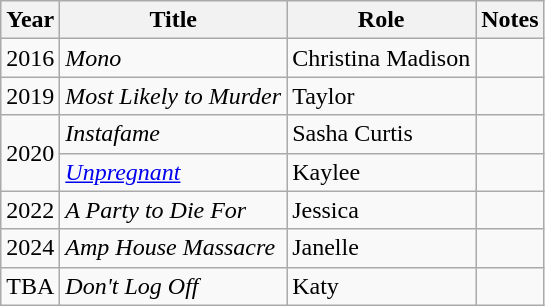<table class="wikitable sortable">
<tr>
<th>Year</th>
<th>Title</th>
<th>Role</th>
<th class="unsortable">Notes</th>
</tr>
<tr>
<td>2016</td>
<td><em>Mono</em></td>
<td>Christina Madison</td>
<td></td>
</tr>
<tr>
<td>2019</td>
<td><em>Most Likely to Murder</em></td>
<td>Taylor</td>
<td></td>
</tr>
<tr>
<td rowspan="2">2020</td>
<td><em>Instafame</em></td>
<td>Sasha Curtis</td>
<td></td>
</tr>
<tr>
<td><em><a href='#'>Unpregnant</a></em></td>
<td>Kaylee</td>
<td></td>
</tr>
<tr>
<td>2022</td>
<td><em>A Party to Die For</em></td>
<td>Jessica</td>
<td></td>
</tr>
<tr>
<td>2024</td>
<td><em>Amp House Massacre</em></td>
<td>Janelle</td>
<td></td>
</tr>
<tr>
<td>TBA</td>
<td><em>Don't Log Off</em></td>
<td>Katy</td>
<td></td>
</tr>
</table>
